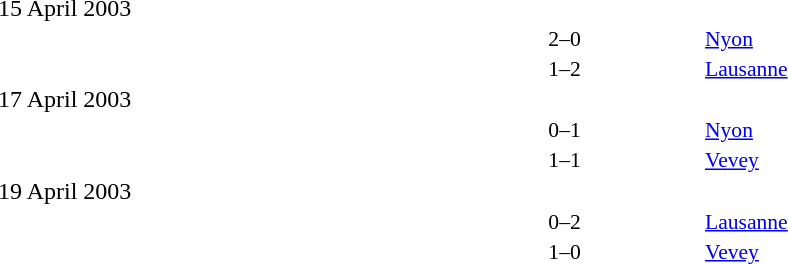<table style="width:100%;" cellspacing="1">
<tr>
<th width=25%></th>
<th width=10%></th>
<th></th>
</tr>
<tr>
<td>15 April 2003</td>
</tr>
<tr style=font-size:90%>
<td align=right></td>
<td align=center>2–0</td>
<td></td>
<td><a href='#'>Nyon</a></td>
</tr>
<tr style=font-size:90%>
<td align=right></td>
<td align=center>1–2</td>
<td></td>
<td><a href='#'>Lausanne</a></td>
</tr>
<tr>
<td>17 April 2003</td>
</tr>
<tr style=font-size:90%>
<td align=right></td>
<td align=center>0–1</td>
<td></td>
<td><a href='#'>Nyon</a></td>
</tr>
<tr style=font-size:90%>
<td align=right></td>
<td align=center>1–1</td>
<td></td>
<td><a href='#'>Vevey</a></td>
</tr>
<tr>
<td>19 April 2003</td>
</tr>
<tr style=font-size:90%>
<td align=right></td>
<td align=center>0–2</td>
<td></td>
<td><a href='#'>Lausanne</a></td>
</tr>
<tr style=font-size:90%>
<td align=right></td>
<td align=center>1–0</td>
<td></td>
<td><a href='#'>Vevey</a></td>
</tr>
</table>
